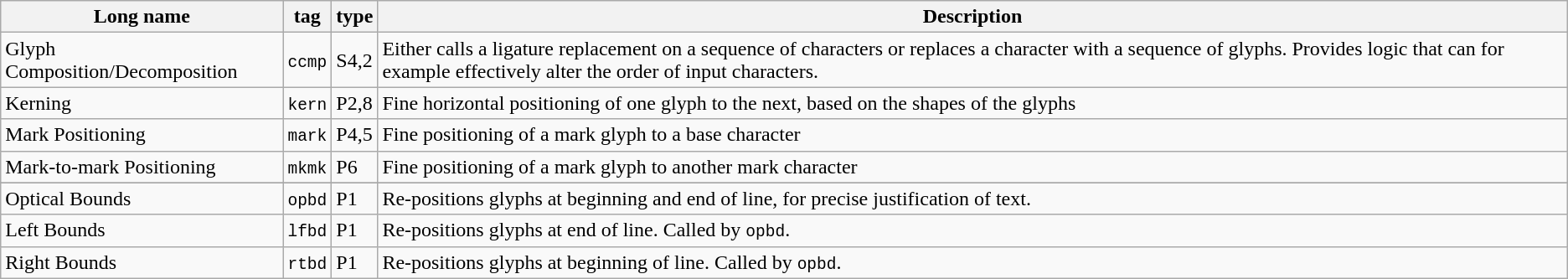<table class="wikitable sortable">
<tr>
<th>Long name</th>
<th>tag</th>
<th>type</th>
<th class="unsortable">Description</th>
</tr>
<tr>
<td>Glyph Composition/Decomposition</td>
<td><code>ccmp</code></td>
<td>S4,2</td>
<td>Either calls a ligature replacement on a sequence of characters or replaces a character with a sequence of glyphs. Provides logic that can for example effectively alter the order of input characters.</td>
</tr>
<tr>
<td>Kerning</td>
<td><code>kern</code></td>
<td>P2,8</td>
<td>Fine horizontal positioning of one glyph to the next, based on the shapes of the glyphs</td>
</tr>
<tr>
<td>Mark Positioning</td>
<td><code>mark</code></td>
<td>P4,5</td>
<td>Fine positioning of a mark glyph to a base character</td>
</tr>
<tr>
<td>Mark-to-mark Positioning</td>
<td><code>mkmk</code></td>
<td>P6</td>
<td>Fine positioning of a mark glyph to another mark character</td>
</tr>
<tr>
</tr>
<tr>
<td>Optical Bounds</td>
<td><code>opbd</code></td>
<td>P1</td>
<td>Re-positions glyphs at beginning and end of line, for precise justification of text.</td>
</tr>
<tr>
<td>Left Bounds</td>
<td><code>lfbd</code></td>
<td>P1</td>
<td>Re-positions glyphs at end of line. Called by <code>opbd</code>.</td>
</tr>
<tr>
<td>Right Bounds</td>
<td><code>rtbd</code></td>
<td>P1</td>
<td>Re-positions glyphs at beginning of line. Called by <code>opbd</code>.</td>
</tr>
</table>
